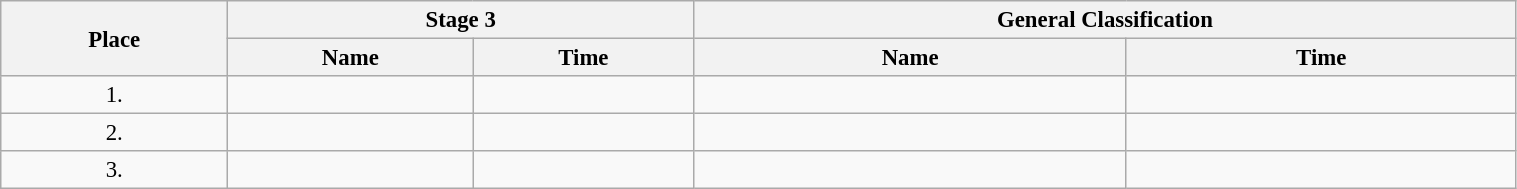<table class=wikitable style="font-size:95%" width="80%">
<tr>
<th rowspan="2">Place</th>
<th colspan="2">Stage 3</th>
<th colspan="2">General Classification</th>
</tr>
<tr>
<th>Name</th>
<th>Time</th>
<th>Name</th>
<th>Time</th>
</tr>
<tr>
<td align="center">1.</td>
<td></td>
<td></td>
<td></td>
<td></td>
</tr>
<tr>
<td align="center">2.</td>
<td></td>
<td></td>
<td></td>
<td></td>
</tr>
<tr>
<td align="center">3.</td>
<td></td>
<td></td>
<td></td>
<td></td>
</tr>
</table>
